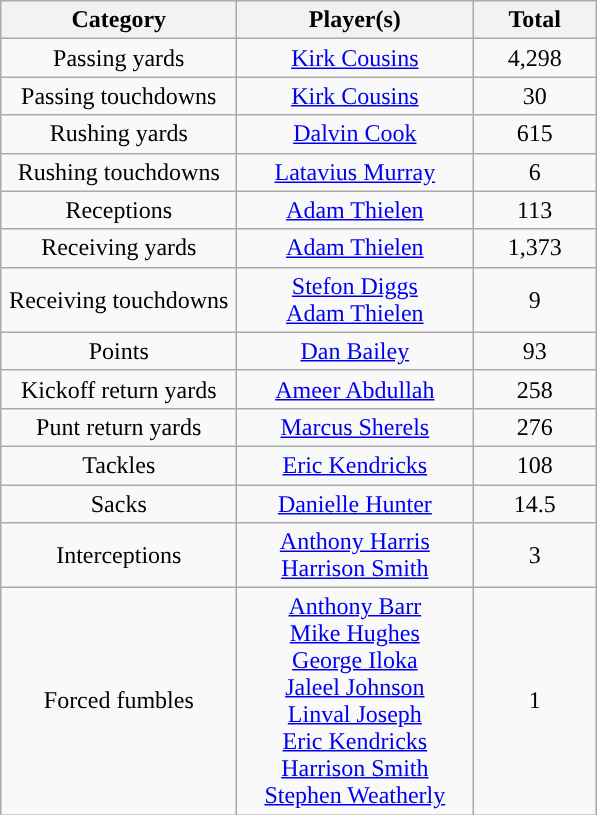<table class="wikitable" style="text-align:center">
<tr>
<th width=150px>Category</th>
<th width=150px>Player(s)</th>
<th width=75px>Total</th>
</tr>
<tr>
<td>Passing yards</td>
<td><a href='#'>Kirk Cousins</a></td>
<td>4,298</td>
</tr>
<tr>
<td>Passing touchdowns</td>
<td><a href='#'>Kirk Cousins</a></td>
<td>30</td>
</tr>
<tr>
<td>Rushing yards</td>
<td><a href='#'>Dalvin Cook</a></td>
<td>615</td>
</tr>
<tr>
<td>Rushing touchdowns</td>
<td><a href='#'>Latavius Murray</a></td>
<td>6</td>
</tr>
<tr>
<td>Receptions</td>
<td><a href='#'>Adam Thielen</a></td>
<td>113</td>
</tr>
<tr>
<td>Receiving yards</td>
<td><a href='#'>Adam Thielen</a></td>
<td>1,373</td>
</tr>
<tr>
<td>Receiving touchdowns</td>
<td><a href='#'>Stefon Diggs</a><br><a href='#'>Adam Thielen</a></td>
<td>9</td>
</tr>
<tr>
<td>Points</td>
<td><a href='#'>Dan Bailey</a></td>
<td>93</td>
</tr>
<tr>
<td>Kickoff return yards</td>
<td><a href='#'>Ameer Abdullah</a></td>
<td>258</td>
</tr>
<tr>
<td>Punt return yards</td>
<td><a href='#'>Marcus Sherels</a></td>
<td>276</td>
</tr>
<tr>
<td>Tackles</td>
<td><a href='#'>Eric Kendricks</a></td>
<td>108</td>
</tr>
<tr>
<td>Sacks</td>
<td><a href='#'>Danielle Hunter</a></td>
<td>14.5</td>
</tr>
<tr>
<td>Interceptions</td>
<td><a href='#'>Anthony Harris</a><br><a href='#'>Harrison Smith</a></td>
<td>3</td>
</tr>
<tr>
<td>Forced fumbles</td>
<td><a href='#'>Anthony Barr</a><br><a href='#'>Mike Hughes</a><br><a href='#'>George Iloka</a><br><a href='#'>Jaleel Johnson</a><br><a href='#'>Linval Joseph</a><br><a href='#'>Eric Kendricks</a><br><a href='#'>Harrison Smith</a><br><a href='#'>Stephen Weatherly</a></td>
<td>1</td>
</tr>
</table>
